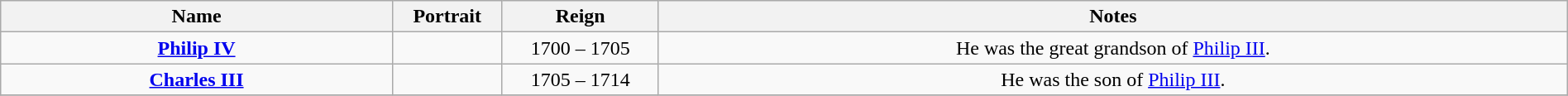<table style="text-align:center; width:100%" class="wikitable">
<tr>
<th width=25%>Name</th>
<th width=105px>Portrait</th>
<th width=10%>Reign</th>
<th width=58%>Notes</th>
</tr>
<tr>
<td><strong><a href='#'>Philip IV</a></strong></td>
<td></td>
<td>1700 – 1705</td>
<td>He was the great grandson of <a href='#'>Philip III</a>.</td>
</tr>
<tr>
<td><strong><a href='#'>Charles III</a></strong></td>
<td></td>
<td>1705 – 1714</td>
<td>He was the son of <a href='#'>Philip III</a>.</td>
</tr>
<tr>
</tr>
</table>
